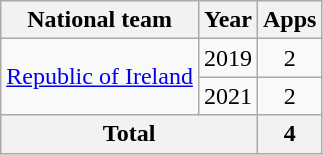<table class="sortable wikitable" style="text-align:center">
<tr>
<th scope="col">National team</th>
<th scope="col">Year</th>
<th !scope="col">Apps</th>
</tr>
<tr>
<td rowspan="2"><a href='#'>Republic of Ireland</a></td>
<td scope="row">2019</td>
<td>2</td>
</tr>
<tr>
<td scope="row">2021</td>
<td>2</td>
</tr>
<tr>
<th colspan="2">Total</th>
<th>4</th>
</tr>
</table>
